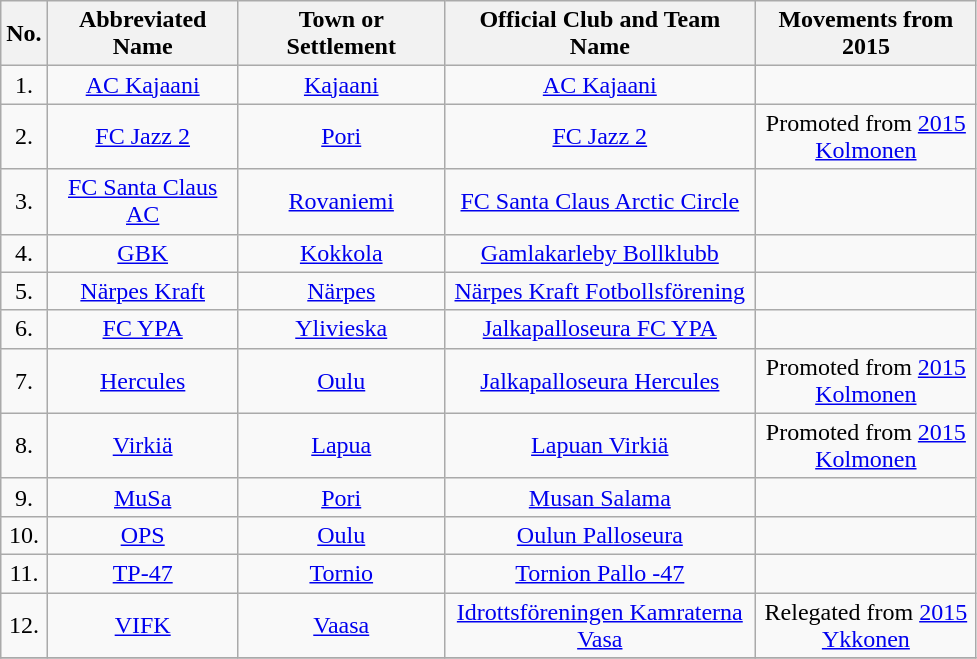<table class="wikitable sortable" style="text-align: center;">
<tr>
<th width=20>No.</th>
<th width=120>Abbreviated Name</th>
<th width=130>Town or Settlement</th>
<th width=200>Official Club and Team Name</th>
<th width=140>Movements from 2015</th>
</tr>
<tr>
<td>1.</td>
<td><a href='#'>AC Kajaani</a></td>
<td><a href='#'>Kajaani</a></td>
<td><a href='#'>AC Kajaani</a></td>
<td></td>
</tr>
<tr>
<td>2.</td>
<td><a href='#'>FC Jazz 2</a></td>
<td><a href='#'>Pori</a></td>
<td><a href='#'>FC Jazz 2</a></td>
<td>Promoted from <a href='#'>2015 Kolmonen</a></td>
</tr>
<tr>
<td>3.</td>
<td><a href='#'>FC Santa Claus AC</a></td>
<td><a href='#'>Rovaniemi</a></td>
<td><a href='#'>FC Santa Claus Arctic Circle</a></td>
<td></td>
</tr>
<tr>
<td>4.</td>
<td><a href='#'>GBK</a></td>
<td><a href='#'>Kokkola</a></td>
<td><a href='#'>Gamlakarleby Bollklubb</a></td>
<td></td>
</tr>
<tr>
<td>5.</td>
<td><a href='#'>Närpes Kraft</a></td>
<td><a href='#'>Närpes</a></td>
<td><a href='#'>Närpes Kraft Fotbollsförening</a></td>
<td></td>
</tr>
<tr>
<td>6.</td>
<td><a href='#'>FC YPA</a></td>
<td><a href='#'>Ylivieska</a></td>
<td><a href='#'>Jalkapalloseura FC YPA</a></td>
<td></td>
</tr>
<tr>
<td>7.</td>
<td><a href='#'>Hercules</a></td>
<td><a href='#'>Oulu</a></td>
<td><a href='#'>Jalkapalloseura Hercules</a></td>
<td>Promoted from <a href='#'>2015 Kolmonen</a></td>
</tr>
<tr>
<td>8.</td>
<td><a href='#'>Virkiä</a></td>
<td><a href='#'>Lapua</a></td>
<td><a href='#'>Lapuan Virkiä</a></td>
<td>Promoted from <a href='#'>2015 Kolmonen</a></td>
</tr>
<tr>
<td>9.</td>
<td><a href='#'>MuSa</a></td>
<td><a href='#'>Pori</a></td>
<td><a href='#'>Musan Salama</a></td>
<td></td>
</tr>
<tr>
<td>10.</td>
<td><a href='#'>OPS</a></td>
<td><a href='#'>Oulu</a></td>
<td><a href='#'>Oulun Palloseura</a></td>
<td></td>
</tr>
<tr>
<td>11.</td>
<td><a href='#'>TP-47</a></td>
<td><a href='#'>Tornio</a></td>
<td><a href='#'>Tornion Pallo -47</a></td>
<td></td>
</tr>
<tr>
<td>12.</td>
<td><a href='#'>VIFK</a></td>
<td><a href='#'>Vaasa</a></td>
<td><a href='#'>Idrottsföreningen Kamraterna Vasa</a></td>
<td>Relegated from <a href='#'>2015 Ykkonen</a></td>
</tr>
<tr>
</tr>
</table>
